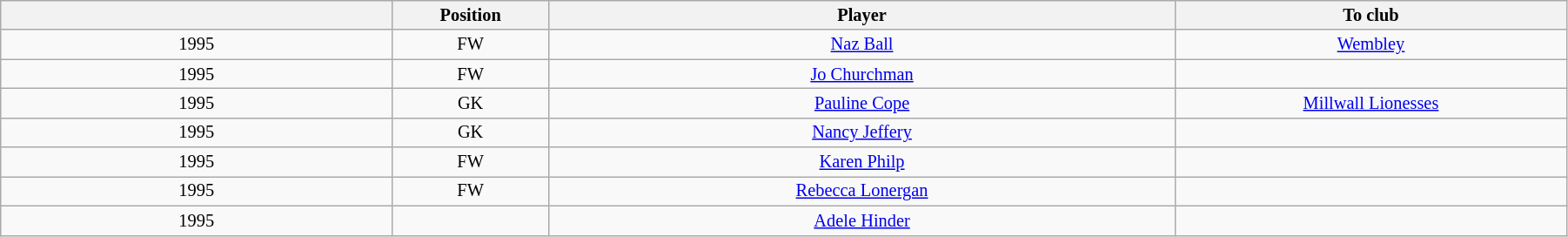<table class="wikitable sortable" style="width:95%; text-align:center; font-size:85%; text-align:center;">
<tr>
<th width="25%"></th>
<th width="10%">Position</th>
<th>Player</th>
<th width="25%">To club</th>
</tr>
<tr>
<td>1995</td>
<td>FW</td>
<td> <a href='#'>Naz Ball</a></td>
<td> <a href='#'>Wembley</a></td>
</tr>
<tr>
<td>1995</td>
<td>FW</td>
<td> <a href='#'>Jo Churchman</a></td>
<td></td>
</tr>
<tr>
<td>1995</td>
<td>GK</td>
<td> <a href='#'>Pauline Cope</a></td>
<td> <a href='#'>Millwall Lionesses</a></td>
</tr>
<tr>
<td>1995</td>
<td>GK</td>
<td><a href='#'>Nancy Jeffery</a></td>
<td></td>
</tr>
<tr>
<td>1995</td>
<td>FW</td>
<td><a href='#'>Karen Philp</a></td>
<td></td>
</tr>
<tr>
<td>1995</td>
<td>FW</td>
<td> <a href='#'>Rebecca Lonergan</a></td>
<td></td>
</tr>
<tr>
<td>1995</td>
<td></td>
<td><a href='#'>Adele Hinder</a></td>
<td></td>
</tr>
</table>
